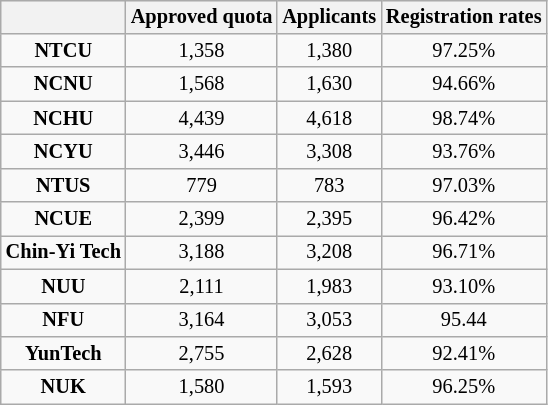<table class="wikitable sortable" style="text-align:center; float:left; font-size:85%; margin-right:2em;">
<tr>
<th></th>
<th>Approved quota</th>
<th>Applicants</th>
<th>Registration rates</th>
</tr>
<tr>
<td><strong>NTCU</strong></td>
<td>1,358</td>
<td>1,380</td>
<td>97.25%</td>
</tr>
<tr>
<td><strong>NCNU</strong></td>
<td>1,568</td>
<td>1,630</td>
<td>94.66%</td>
</tr>
<tr>
<td><strong>NCHU</strong></td>
<td>4,439</td>
<td>4,618</td>
<td>98.74%</td>
</tr>
<tr>
<td><strong>NCYU</strong></td>
<td>3,446</td>
<td>3,308</td>
<td>93.76%</td>
</tr>
<tr>
<td><strong>NTUS</strong></td>
<td>779</td>
<td>783</td>
<td>97.03%</td>
</tr>
<tr>
<td><strong>NCUE</strong></td>
<td>2,399</td>
<td>2,395</td>
<td>96.42%</td>
</tr>
<tr>
<td><strong>Chin-Yi Tech</strong></td>
<td>3,188</td>
<td>3,208</td>
<td>96.71%</td>
</tr>
<tr>
<td><strong>NUU</strong></td>
<td>2,111</td>
<td>1,983</td>
<td>93.10%</td>
</tr>
<tr>
<td><strong>NFU</strong></td>
<td>3,164</td>
<td>3,053</td>
<td>95.44</td>
</tr>
<tr>
<td><strong>YunTech</strong></td>
<td>2,755</td>
<td>2,628</td>
<td>92.41%</td>
</tr>
<tr>
<td><strong>NUK</strong></td>
<td>1,580</td>
<td>1,593</td>
<td>96.25%</td>
</tr>
</table>
